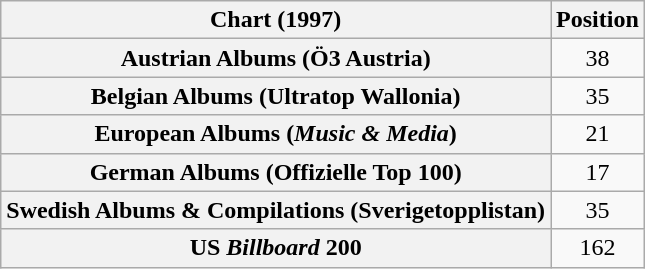<table class="wikitable sortable plainrowheaders" style="text-align:center">
<tr>
<th scope="col">Chart (1997)</th>
<th scope="col">Position</th>
</tr>
<tr>
<th scope="row">Austrian Albums (Ö3 Austria)</th>
<td>38</td>
</tr>
<tr>
<th scope="row">Belgian Albums (Ultratop Wallonia)</th>
<td>35</td>
</tr>
<tr>
<th scope="row">European Albums (<em>Music & Media</em>)</th>
<td>21</td>
</tr>
<tr>
<th scope="row">German Albums (Offizielle Top 100)</th>
<td>17</td>
</tr>
<tr>
<th scope="row">Swedish Albums & Compilations (Sverigetopplistan)</th>
<td>35</td>
</tr>
<tr>
<th scope="row">US <em>Billboard</em> 200</th>
<td>162</td>
</tr>
</table>
